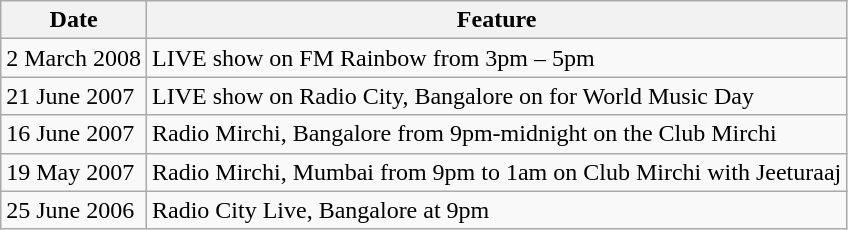<table class="wikitable" border="1">
<tr>
<th>Date</th>
<th>Feature</th>
</tr>
<tr>
<td>2 March 2008</td>
<td>LIVE show on FM Rainbow from 3pm – 5pm</td>
</tr>
<tr>
<td>21 June 2007</td>
<td>LIVE show on Radio City, Bangalore on for World Music Day</td>
</tr>
<tr>
<td>16 June 2007</td>
<td>Radio Mirchi, Bangalore from 9pm-midnight on the Club Mirchi</td>
</tr>
<tr>
<td>19 May 2007</td>
<td>Radio Mirchi, Mumbai from 9pm to 1am on Club Mirchi with Jeeturaaj</td>
</tr>
<tr>
<td>25 June 2006</td>
<td>Radio City Live, Bangalore at 9pm</td>
</tr>
</table>
